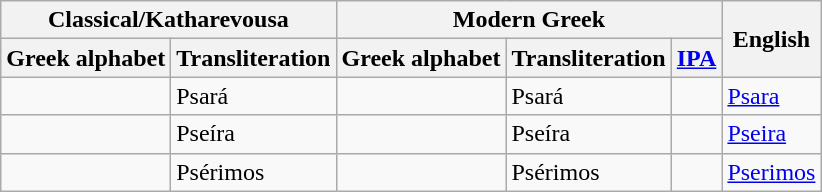<table class="wikitable">
<tr>
<th colspan="2">Classical/Katharevousa</th>
<th colspan="3">Modern Greek</th>
<th rowspan="2">English</th>
</tr>
<tr>
<th>Greek alphabet</th>
<th>Transliteration</th>
<th>Greek alphabet</th>
<th>Transliteration</th>
<th><a href='#'>IPA</a></th>
</tr>
<tr>
<td></td>
<td>Psará</td>
<td></td>
<td>Psará</td>
<td></td>
<td><a href='#'>Psara</a></td>
</tr>
<tr>
<td></td>
<td>Pseíra</td>
<td></td>
<td>Pseíra</td>
<td></td>
<td><a href='#'>Pseira</a></td>
</tr>
<tr>
<td></td>
<td>Psérimos</td>
<td></td>
<td>Psérimos</td>
<td></td>
<td><a href='#'>Pserimos</a></td>
</tr>
</table>
